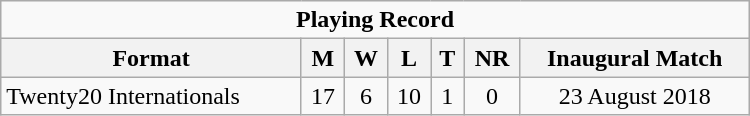<table class="wikitable" style="text-align: center; width: 500px;">
<tr>
<td colspan=7 align="center"><strong>Playing Record</strong></td>
</tr>
<tr>
<th>Format</th>
<th>M</th>
<th>W</th>
<th>L</th>
<th>T</th>
<th>NR</th>
<th>Inaugural Match</th>
</tr>
<tr>
<td align="left">Twenty20 Internationals</td>
<td>17</td>
<td>6</td>
<td>10</td>
<td>1</td>
<td>0</td>
<td>23 August 2018</td>
</tr>
</table>
